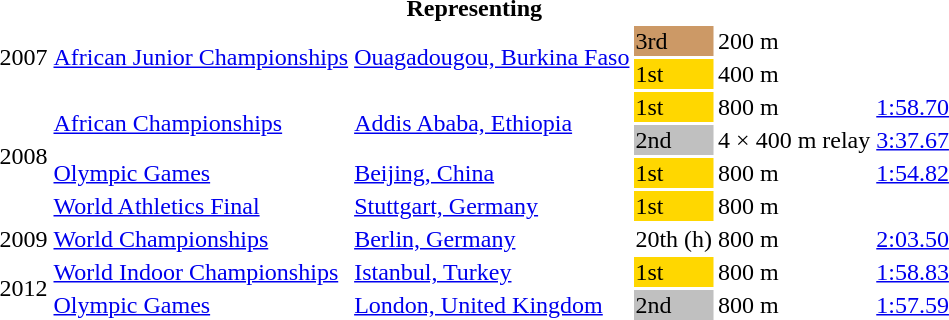<table>
<tr>
<th colspan="6">Representing </th>
</tr>
<tr>
<td rowspan=2>2007</td>
<td rowspan=2><a href='#'>African Junior Championships</a></td>
<td rowspan=2><a href='#'>Ouagadougou, Burkina Faso</a></td>
<td bgcolor="cc9966">3rd</td>
<td>200 m</td>
<td></td>
</tr>
<tr>
<td bgcolor="gold">1st</td>
<td>400 m</td>
<td></td>
</tr>
<tr>
<td rowspan=4>2008</td>
<td rowspan=2><a href='#'>African Championships</a></td>
<td rowspan=2><a href='#'>Addis Ababa, Ethiopia</a></td>
<td bgcolor="gold">1st</td>
<td>800 m</td>
<td><a href='#'>1:58.70</a></td>
</tr>
<tr>
<td bgcolor="silver">2nd</td>
<td>4 × 400 m relay</td>
<td><a href='#'>3:37.67</a></td>
</tr>
<tr>
<td><a href='#'>Olympic Games</a></td>
<td><a href='#'>Beijing, China</a></td>
<td bgcolor="gold">1st</td>
<td>800 m</td>
<td><a href='#'>1:54.82</a></td>
</tr>
<tr>
<td><a href='#'>World Athletics Final</a></td>
<td><a href='#'>Stuttgart, Germany</a></td>
<td bgcolor="gold">1st</td>
<td>800 m</td>
<td></td>
</tr>
<tr>
<td>2009</td>
<td><a href='#'>World Championships</a></td>
<td><a href='#'>Berlin, Germany</a></td>
<td>20th (h)</td>
<td>800 m</td>
<td><a href='#'>2:03.50</a></td>
</tr>
<tr>
<td rowspan=2>2012</td>
<td><a href='#'>World Indoor Championships</a></td>
<td><a href='#'>Istanbul, Turkey</a></td>
<td bgcolor="gold">1st</td>
<td>800 m</td>
<td><a href='#'>1:58.83</a></td>
</tr>
<tr>
<td><a href='#'>Olympic Games</a></td>
<td><a href='#'>London, United Kingdom</a></td>
<td bgcolor="silver">2nd</td>
<td>800 m</td>
<td><a href='#'>1:57.59</a></td>
</tr>
</table>
